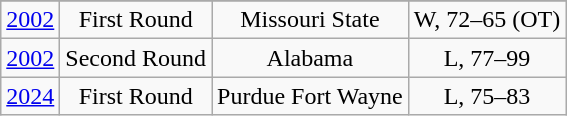<table class="wikitable" style="text-align:center">
<tr>
</tr>
<tr>
<td><a href='#'>2002</a></td>
<td>First Round</td>
<td>Missouri State</td>
<td>W, 72–65 (OT)</td>
</tr>
<tr>
<td><a href='#'>2002</a></td>
<td>Second Round</td>
<td>Alabama</td>
<td>L, 77–99</td>
</tr>
<tr>
<td><a href='#'>2024</a></td>
<td>First Round</td>
<td>Purdue Fort Wayne</td>
<td>L, 75–83</td>
</tr>
</table>
